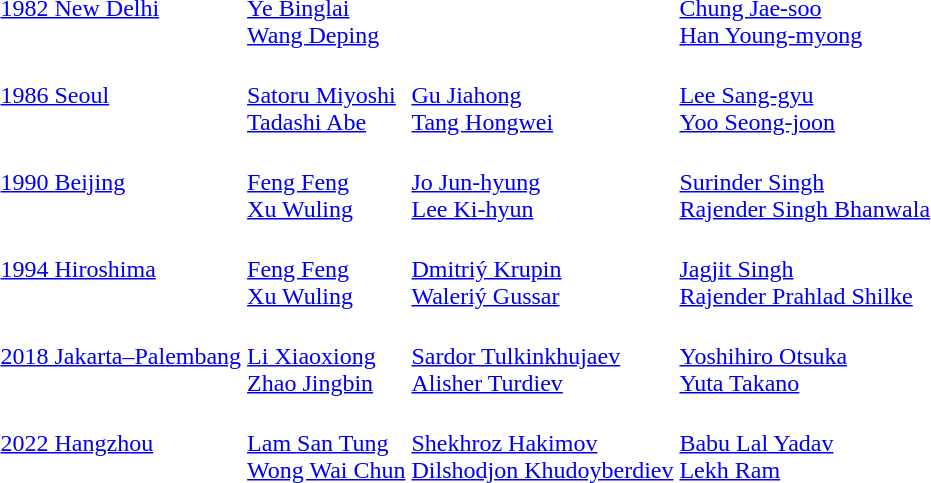<table>
<tr>
<td><a href='#'>1982 New Delhi</a></td>
<td><br><a href='#'>Ye Binglai</a><br><a href='#'>Wang Deping</a></td>
<td valign=top></td>
<td><br><a href='#'>Chung Jae-soo</a><br><a href='#'>Han Young-myong</a></td>
</tr>
<tr>
<td><a href='#'>1986 Seoul</a></td>
<td><br><a href='#'>Satoru Miyoshi</a><br><a href='#'>Tadashi Abe</a></td>
<td><br><a href='#'>Gu Jiahong</a><br><a href='#'>Tang Hongwei</a></td>
<td><br><a href='#'>Lee Sang-gyu</a><br><a href='#'>Yoo Seong-joon</a></td>
</tr>
<tr>
<td><a href='#'>1990 Beijing</a></td>
<td><br><a href='#'>Feng Feng</a><br><a href='#'>Xu Wuling</a></td>
<td><br><a href='#'>Jo Jun-hyung</a><br><a href='#'>Lee Ki-hyun</a></td>
<td><br><a href='#'>Surinder Singh</a><br><a href='#'>Rajender Singh Bhanwala</a></td>
</tr>
<tr>
<td><a href='#'>1994 Hiroshima</a></td>
<td><br><a href='#'>Feng Feng</a><br><a href='#'>Xu Wuling</a></td>
<td><br><a href='#'>Dmitriý Krupin</a><br><a href='#'>Waleriý Gussar</a></td>
<td><br><a href='#'>Jagjit Singh</a><br><a href='#'>Rajender Prahlad Shilke</a></td>
</tr>
<tr>
<td><a href='#'>2018 Jakarta–Palembang</a></td>
<td><br><a href='#'>Li Xiaoxiong</a><br><a href='#'>Zhao Jingbin</a></td>
<td><br><a href='#'>Sardor Tulkinkhujaev</a><br><a href='#'>Alisher Turdiev</a></td>
<td><br><a href='#'>Yoshihiro Otsuka</a><br><a href='#'>Yuta Takano</a></td>
</tr>
<tr>
<td><a href='#'>2022 Hangzhou</a></td>
<td><br><a href='#'>Lam San Tung</a><br><a href='#'>Wong Wai Chun</a></td>
<td><br><a href='#'>Shekhroz Hakimov</a><br><a href='#'>Dilshodjon Khudoyberdiev</a></td>
<td><br><a href='#'>Babu Lal Yadav</a><br><a href='#'>Lekh Ram</a></td>
</tr>
</table>
